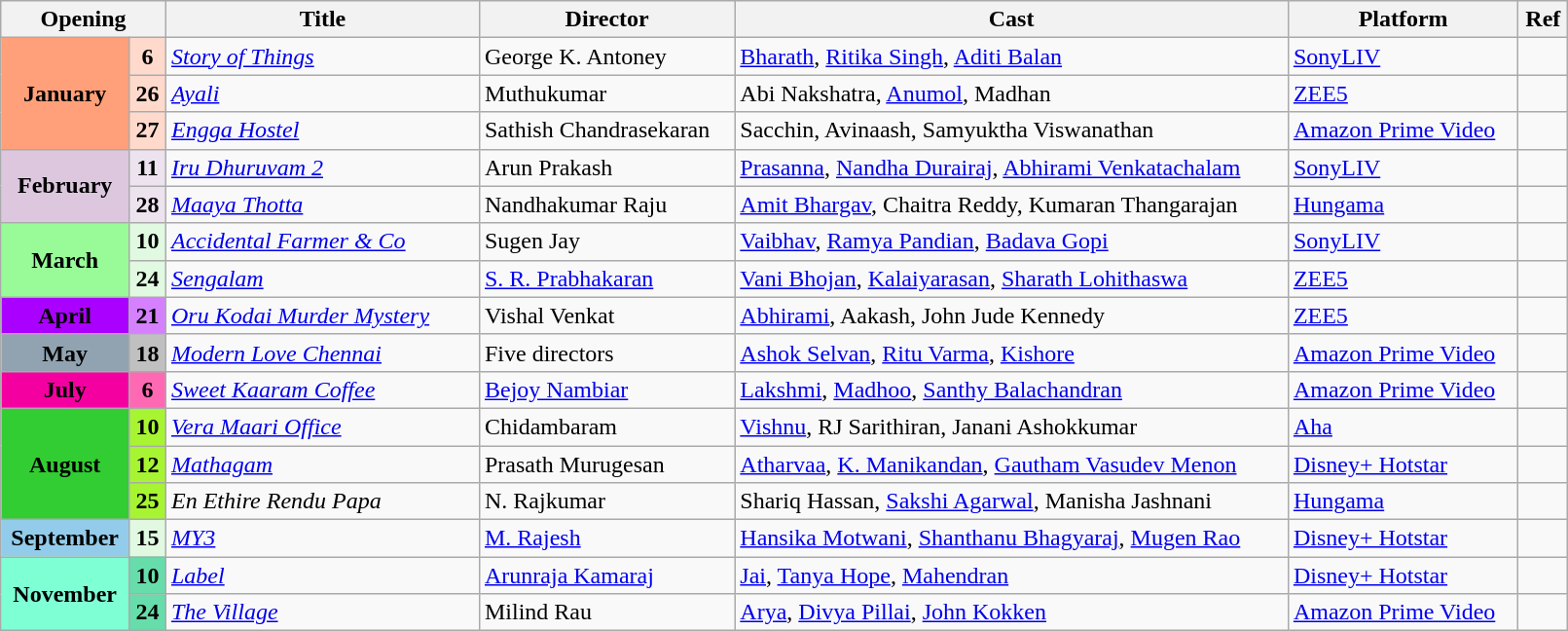<table class="wikitable" width="85%">
<tr>
<th colspan="2">Opening</th>
<th style="width:20%;">Title</th>
<th>Director</th>
<th>Cast</th>
<th>Platform</th>
<th>Ref</th>
</tr>
<tr>
<td rowspan="3" style="text-align:center; background:#ffa07a; textcolor:#000;"><strong>January</strong></td>
<td rowspan="1" style="text-align:center; background:#ffdacc;"><strong>6</strong></td>
<td><em><a href='#'>Story of Things</a></em></td>
<td>George K. Antoney</td>
<td><a href='#'>Bharath</a>, <a href='#'>Ritika Singh</a>, <a href='#'>Aditi Balan</a></td>
<td><a href='#'>SonyLIV</a></td>
<td></td>
</tr>
<tr>
<td rowspan="1" style="text-align:center; background:#ffdacc;"><strong>26</strong></td>
<td><em><a href='#'>Ayali</a></em></td>
<td>Muthukumar</td>
<td>Abi Nakshatra, <a href='#'>Anumol</a>, Madhan</td>
<td><a href='#'>ZEE5</a></td>
<td></td>
</tr>
<tr>
<td rowspan="1" style="text-align:center; background:#ffdacc;"><strong>27</strong></td>
<td><em><a href='#'>Engga Hostel</a></em></td>
<td>Sathish Chandrasekaran</td>
<td>Sacchin, Avinaash, Samyuktha Viswanathan</td>
<td><a href='#'>Amazon Prime Video</a></td>
<td></td>
</tr>
<tr>
<td rowspan="2" style="text-align:center; background:#dcc7df; textcolor:#000;"><strong>February</strong></td>
<td style="text-align:center; background:#ede3ef;"><strong>11</strong></td>
<td><em><a href='#'>Iru Dhuruvam 2</a></em></td>
<td>Arun Prakash</td>
<td><a href='#'>Prasanna</a>, <a href='#'>Nandha Durairaj</a>, <a href='#'>Abhirami Venkatachalam</a></td>
<td><a href='#'>SonyLIV</a></td>
<td></td>
</tr>
<tr>
<td rowspan="1" style="text-align:center; background:#ede3ef;"><strong>28</strong></td>
<td><em><a href='#'>Maaya Thotta</a></em></td>
<td>Nandhakumar Raju</td>
<td><a href='#'>Amit Bhargav</a>, Chaitra Reddy, Kumaran Thangarajan</td>
<td><a href='#'>Hungama</a></td>
<td></td>
</tr>
<tr>
<td rowspan="2"  style="text-align:center; background:#98fb98; textcolor:#000;"><strong>March</strong></td>
<td style="text-align:center; background:#e0f9e0;"><strong>10</strong></td>
<td><em><a href='#'>Accidental Farmer & Co</a></em></td>
<td>Sugen Jay</td>
<td><a href='#'>Vaibhav</a>, <a href='#'>Ramya Pandian</a>, <a href='#'>Badava Gopi</a></td>
<td><a href='#'>SonyLIV</a></td>
<td></td>
</tr>
<tr>
<td style="text-align:center; background:#e0f9e0;"><strong>24</strong></td>
<td><em><a href='#'>Sengalam</a></em></td>
<td><a href='#'>S. R. Prabhakaran</a></td>
<td><a href='#'>Vani Bhojan</a>, <a href='#'>Kalaiyarasan</a>, <a href='#'>Sharath Lohithaswa</a></td>
<td><a href='#'>ZEE5</a></td>
<td></td>
</tr>
<tr>
<td rowspan="1" style="text-align:center; background:#a0f; textcolor:#d580ff;"><strong>April</strong></td>
<td rowspan="1" style="text-align:center; background:#d580ff"><strong>21</strong></td>
<td><em><a href='#'>Oru Kodai Murder Mystery</a></em></td>
<td>Vishal Venkat</td>
<td><a href='#'>Abhirami</a>, Aakash, John Jude Kennedy</td>
<td><a href='#'>ZEE5</a></td>
<td></td>
</tr>
<tr>
<td style="text-align:center; background:#91a3b0; textcolor:#000;"><strong>May</strong></td>
<td style="text-align:center; background:silver;"><strong>18</strong></td>
<td><em><a href='#'>Modern Love Chennai</a></em></td>
<td>Five directors</td>
<td><a href='#'>Ashok Selvan</a>, <a href='#'>Ritu Varma</a>, <a href='#'>Kishore</a></td>
<td><a href='#'>Amazon Prime Video</a></td>
<td></td>
</tr>
<tr>
<td rowspan="1" style="text-align:center; background:#F400A1; textcolor:#000;"><strong>July</strong></td>
<td style="text-align:center; background:hotPink;"><strong>6</strong></td>
<td><em><a href='#'>Sweet Kaaram Coffee</a></em></td>
<td><a href='#'>Bejoy Nambiar</a></td>
<td><a href='#'>Lakshmi</a>, <a href='#'>Madhoo</a>, <a href='#'>Santhy Balachandran</a></td>
<td><a href='#'>Amazon Prime Video</a></td>
<td></td>
</tr>
<tr>
<td rowspan="3" style="text-align:center; background:#32CD32; textcolor:#d580ff;"><strong>August</strong></td>
<td style="text-align:center; background:#a7f432;"><strong>10</strong></td>
<td><em><a href='#'>Vera Maari Office</a></em></td>
<td>Chidambaram</td>
<td><a href='#'>Vishnu</a>, RJ Sarithiran, Janani Ashokkumar</td>
<td><a href='#'>Aha</a></td>
<td></td>
</tr>
<tr>
<td style="text-align:center; background:#a7f432;"><strong>12</strong></td>
<td><em><a href='#'>Mathagam</a></em></td>
<td>Prasath Murugesan</td>
<td><a href='#'>Atharvaa</a>, <a href='#'>K. Manikandan</a>, <a href='#'>Gautham Vasudev Menon</a></td>
<td><a href='#'>Disney+ Hotstar</a></td>
<td></td>
</tr>
<tr>
<td style="text-align:center; background:#a7f432;"><strong>25</strong></td>
<td><em>En Ethire Rendu Papa</em></td>
<td>N. Rajkumar</td>
<td>Shariq Hassan, <a href='#'>Sakshi Agarwal</a>, Manisha Jashnani</td>
<td><a href='#'>Hungama</a></td>
<td></td>
</tr>
<tr>
<td style="text-align:center; background:#93ccea; textcolor:#000;"><strong>September</strong></td>
<td style="text-align:center; background:#e0f9e0;"><strong>15</strong></td>
<td><em><a href='#'>MY3</a></em></td>
<td><a href='#'>M. Rajesh</a></td>
<td><a href='#'>Hansika Motwani</a>, <a href='#'>Shanthanu Bhagyaraj</a>, <a href='#'>Mugen Rao</a></td>
<td><a href='#'>Disney+ Hotstar</a></td>
<td></td>
</tr>
<tr>
<td rowspan="2" style="text-align:center; background:#7fffd4; textcolor:#000;"><strong>November</strong></td>
<td style="text-align:center; background:#6da;"><strong>10</strong></td>
<td><em><a href='#'>Label</a></em></td>
<td><a href='#'>Arunraja Kamaraj</a></td>
<td><a href='#'>Jai</a>, <a href='#'>Tanya Hope</a>, <a href='#'>Mahendran</a></td>
<td><a href='#'>Disney+ Hotstar</a></td>
<td></td>
</tr>
<tr>
<td style="text-align:center; background:#6da;"><strong>24</strong></td>
<td><em><a href='#'>The Village</a></em></td>
<td>Milind Rau</td>
<td><a href='#'>Arya</a>, <a href='#'>Divya Pillai</a>, <a href='#'>John Kokken</a></td>
<td><a href='#'>Amazon Prime Video</a></td>
<td></td>
</tr>
</table>
